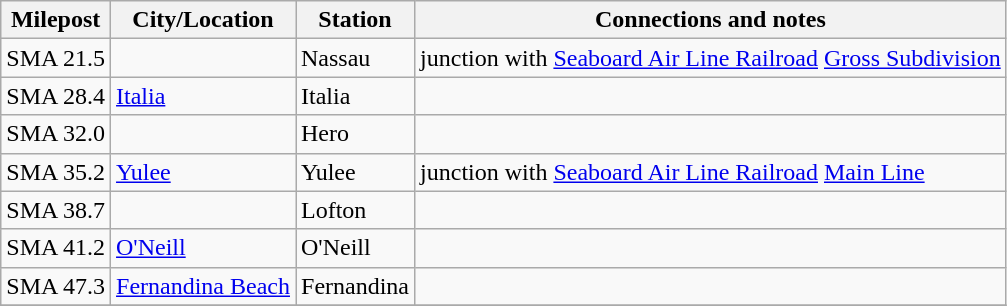<table class="wikitable">
<tr>
<th>Milepost</th>
<th>City/Location</th>
<th>Station</th>
<th>Connections and notes</th>
</tr>
<tr>
<td>SMA 21.5</td>
<td></td>
<td>Nassau</td>
<td>junction with <a href='#'>Seaboard Air Line Railroad</a> <a href='#'>Gross Subdivision</a></td>
</tr>
<tr>
<td>SMA 28.4</td>
<td><a href='#'>Italia</a></td>
<td>Italia</td>
<td></td>
</tr>
<tr>
<td>SMA 32.0</td>
<td></td>
<td>Hero</td>
<td></td>
</tr>
<tr>
<td>SMA 35.2</td>
<td><a href='#'>Yulee</a></td>
<td>Yulee</td>
<td>junction with <a href='#'>Seaboard Air Line Railroad</a> <a href='#'>Main Line</a></td>
</tr>
<tr>
<td>SMA 38.7</td>
<td></td>
<td>Lofton</td>
<td></td>
</tr>
<tr>
<td>SMA 41.2</td>
<td><a href='#'>O'Neill</a></td>
<td>O'Neill</td>
<td></td>
</tr>
<tr>
<td>SMA 47.3</td>
<td><a href='#'>Fernandina Beach</a></td>
<td>Fernandina</td>
<td></td>
</tr>
<tr>
</tr>
</table>
